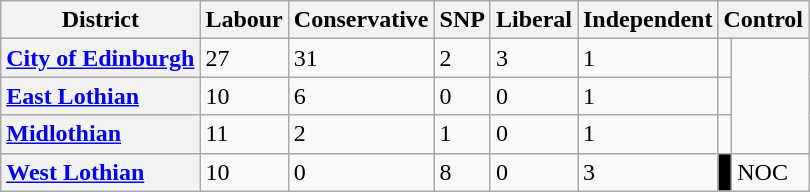<table class="wikitable">
<tr>
<th scope="col">District</th>
<th scope="col">Labour</th>
<th scope="col">Conservative</th>
<th scope="col">SNP</th>
<th scope="col">Liberal</th>
<th scope="col">Independent</th>
<th scope="col" colspan=2>Control<br></th>
</tr>
<tr>
<th scope="row" style="text-align: left;"><a href='#'>City of Edinburgh</a></th>
<td>27</td>
<td>31</td>
<td>2</td>
<td>3</td>
<td>1</td>
<td></td>
</tr>
<tr>
<th scope="row" style="text-align: left;"><a href='#'>East Lothian</a></th>
<td>10</td>
<td>6</td>
<td>0</td>
<td>0</td>
<td>1</td>
<td></td>
</tr>
<tr>
<th scope="row" style="text-align: left;"><a href='#'>Midlothian</a></th>
<td>11</td>
<td>2</td>
<td>1</td>
<td>0</td>
<td>1</td>
<td></td>
</tr>
<tr>
<th scope="row" style="text-align: left;"><a href='#'>West Lothian</a></th>
<td>10</td>
<td>0</td>
<td>8</td>
<td>0</td>
<td>3</td>
<td bgcolor=black></td>
<td>NOC</td>
</tr>
</table>
